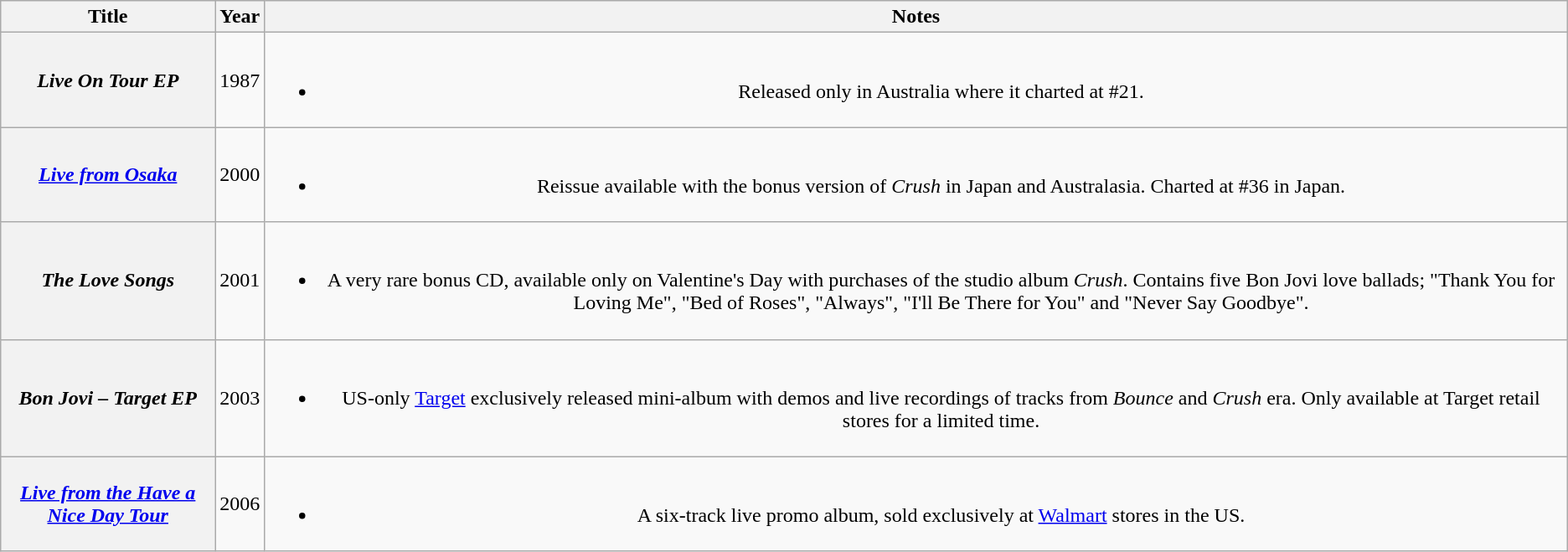<table class="wikitable plainrowheaders" style="text-align:center;">
<tr>
<th>Title</th>
<th>Year</th>
<th>Notes</th>
</tr>
<tr>
<th scope="row"><em>Live On Tour EP</em></th>
<td>1987</td>
<td><br><ul><li>Released only in Australia where it charted at #21.</li></ul></td>
</tr>
<tr>
<th scope="row"><em><a href='#'>Live from Osaka</a></em></th>
<td>2000</td>
<td><br><ul><li>Reissue available with the bonus version of <em>Crush</em> in Japan and Australasia. Charted at #36 in Japan.</li></ul></td>
</tr>
<tr>
<th scope="row"><em>The Love Songs</em></th>
<td>2001</td>
<td><br><ul><li>A very rare bonus CD, available only on Valentine's Day with purchases of the studio album <em>Crush</em>. Contains five Bon Jovi love ballads; "Thank You for Loving Me", "Bed of Roses", "Always", "I'll Be There for You" and "Never Say Goodbye".</li></ul></td>
</tr>
<tr>
<th scope="row"><em>Bon Jovi – Target EP</em></th>
<td>2003</td>
<td><br><ul><li>US-only <a href='#'>Target</a> exclusively released mini-album with demos and live recordings of tracks from <em>Bounce</em> and <em>Crush</em> era. Only available at Target retail stores for a limited time.</li></ul></td>
</tr>
<tr>
<th scope="row"><em><a href='#'>Live from the Have a Nice Day Tour</a></em></th>
<td>2006</td>
<td><br><ul><li>A six-track live promo album, sold exclusively at <a href='#'>Walmart</a> stores in the US.</li></ul></td>
</tr>
</table>
